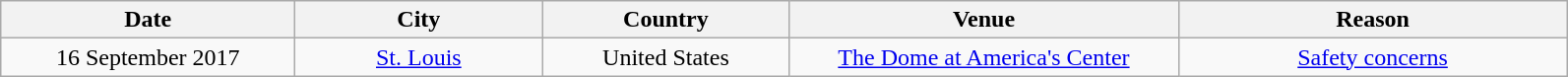<table class="wikitable" style="text-align:center;">
<tr>
<th scope="col" style="width:12em;">Date</th>
<th scope="col" style="width:10em;">City</th>
<th scope="col" style="width:10em;">Country</th>
<th scope="col" style="width:16em;">Venue</th>
<th scope="col" style="width:16em;">Reason</th>
</tr>
<tr>
<td>16 September 2017</td>
<td><a href='#'>St. Louis</a></td>
<td>United States</td>
<td><a href='#'>The Dome at America's Center</a></td>
<td><a href='#'>Safety concerns</a></td>
</tr>
</table>
